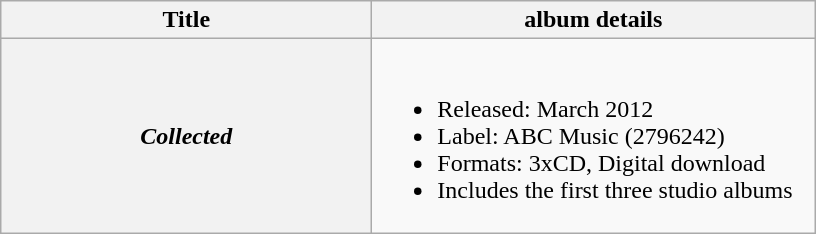<table class="wikitable plainrowheaders">
<tr>
<th scope="col" rowspan="1" style="width:15em;">Title</th>
<th scope="col" rowspan="1" style="width:18em;">album details</th>
</tr>
<tr>
<th scope="row"><em>Collected</em></th>
<td><br><ul><li>Released: March 2012</li><li>Label: ABC Music (2796242)</li><li>Formats: 3xCD, Digital download</li><li>Includes the first three studio albums</li></ul></td>
</tr>
</table>
